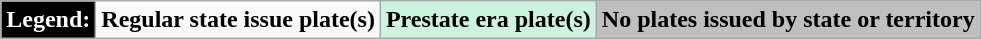<table class="wikitable">
<tr>
<td style="background: black; color: white;"><strong>Legend:</strong></td>
<td><strong>Regular state issue plate(s)</strong></td>
<td style="background:#CEF2E0";><strong>Prestate era plate(s)</strong></td>
<td style="background:#BFBFBF";><strong>No plates issued by state or territory</strong></td>
</tr>
</table>
